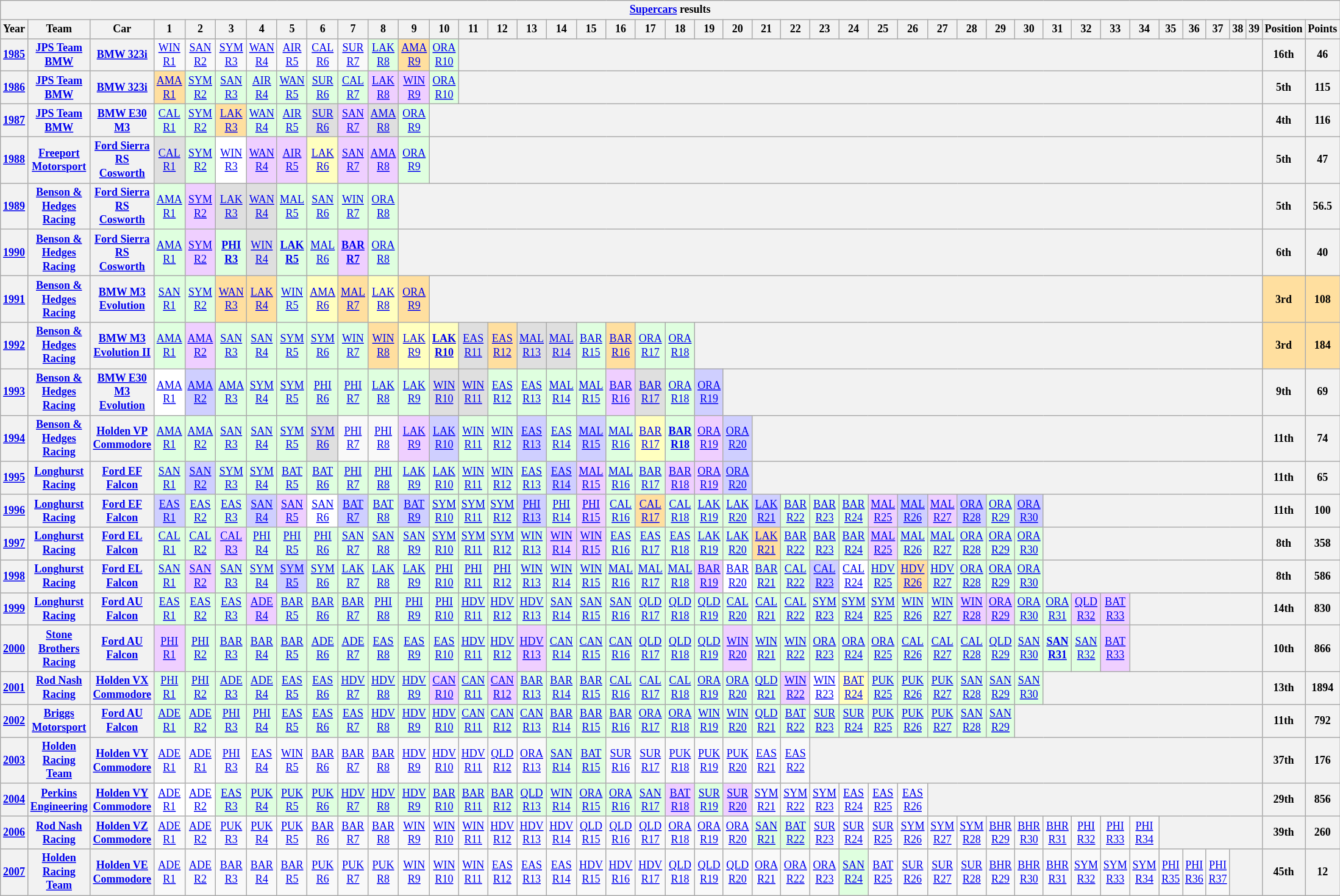<table class="wikitable" style="text-align:center; font-size:75%">
<tr>
<th colspan=45><a href='#'>Supercars</a> results</th>
</tr>
<tr>
<th>Year</th>
<th>Team</th>
<th>Car</th>
<th>1</th>
<th>2</th>
<th>3</th>
<th>4</th>
<th>5</th>
<th>6</th>
<th>7</th>
<th>8</th>
<th>9</th>
<th>10</th>
<th>11</th>
<th>12</th>
<th>13</th>
<th>14</th>
<th>15</th>
<th>16</th>
<th>17</th>
<th>18</th>
<th>19</th>
<th>20</th>
<th>21</th>
<th>22</th>
<th>23</th>
<th>24</th>
<th>25</th>
<th>26</th>
<th>27</th>
<th>28</th>
<th>29</th>
<th>30</th>
<th>31</th>
<th>32</th>
<th>33</th>
<th>34</th>
<th>35</th>
<th>36</th>
<th>37</th>
<th>38</th>
<th>39</th>
<th>Position</th>
<th>Points</th>
</tr>
<tr>
<th><a href='#'>1985</a></th>
<th><a href='#'>JPS Team BMW</a></th>
<th><a href='#'>BMW 323i</a></th>
<td style="background:#;"><a href='#'>WIN<br>R1</a><br></td>
<td style="background:#;"><a href='#'>SAN<br>R2</a><br></td>
<td style="background:#;"><a href='#'>SYM<br>R3</a><br></td>
<td style="background:#;"><a href='#'>WAN<br>R4</a><br></td>
<td style="background:#;"><a href='#'>AIR<br>R5</a><br></td>
<td style="background:#;"><a href='#'>CAL<br>R6</a><br></td>
<td style="background:#;"><a href='#'>SUR<br>R7</a><br></td>
<td style="background:#dfffdf;"><a href='#'>LAK<br>R8</a><br></td>
<td style="background:#ffdf9f;"><a href='#'>AMA<br>R9</a><br></td>
<td style="background:#dfffdf;"><a href='#'>ORA<br>R10</a><br></td>
<th colspan=29></th>
<th>16th</th>
<th>46</th>
</tr>
<tr>
<th><a href='#'>1986</a></th>
<th><a href='#'>JPS Team BMW</a></th>
<th><a href='#'>BMW 323i</a></th>
<td style="background:#ffdf9f;"><a href='#'>AMA<br>R1</a><br></td>
<td style="background:#dfffdf;"><a href='#'>SYM<br>R2</a><br></td>
<td style="background:#dfffdf;"><a href='#'>SAN<br>R3</a><br></td>
<td style="background:#dfffdf;"><a href='#'>AIR<br>R4</a><br></td>
<td style="background:#dfffdf;"><a href='#'>WAN<br>R5</a><br></td>
<td style="background:#dfffdf;"><a href='#'>SUR<br>R6</a><br></td>
<td style="background:#dfffdf;"><a href='#'>CAL<br>R7</a><br></td>
<td style="background:#efcfff;"><a href='#'>LAK<br>R8</a><br></td>
<td style="background:#efcfff;"><a href='#'>WIN<br>R9</a><br></td>
<td style="background:#dfffdf;"><a href='#'>ORA<br>R10</a><br></td>
<th colspan=29></th>
<th>5th</th>
<th>115</th>
</tr>
<tr>
<th><a href='#'>1987</a></th>
<th><a href='#'>JPS Team BMW</a></th>
<th><a href='#'>BMW E30 M3</a></th>
<td style="background:#dfffdf;"><a href='#'>CAL<br>R1</a><br></td>
<td style="background:#dfffdf;"><a href='#'>SYM<br>R2</a><br></td>
<td style="background:#ffdf9f;"><a href='#'>LAK<br>R3</a><br></td>
<td style="background:#dfffdf;"><a href='#'>WAN<br>R4</a><br></td>
<td style="background:#dfffdf;"><a href='#'>AIR<br>R5</a><br></td>
<td style="background:#dfdfdf;"><a href='#'>SUR<br>R6</a><br></td>
<td style="background:#efcfff;"><a href='#'>SAN<br>R7</a><br></td>
<td style="background:#dfdfdf;"><a href='#'>AMA<br>R8</a><br></td>
<td style="background:#dfffdf;"><a href='#'>ORA<br>R9</a><br></td>
<th colspan=30></th>
<th>4th</th>
<th>116</th>
</tr>
<tr>
<th><a href='#'>1988</a></th>
<th><a href='#'>Freeport Motorsport</a></th>
<th><a href='#'>Ford Sierra RS Cosworth</a></th>
<td style="background:#dfdfdf;"><a href='#'>CAL<br>R1</a><br></td>
<td style="background:#dfffdf;"><a href='#'>SYM<br>R2</a><br></td>
<td style="background:#ffffff;"><a href='#'>WIN<br>R3</a><br></td>
<td style="background:#efcfff;"><a href='#'>WAN<br>R4</a><br></td>
<td style="background:#efcfff;"><a href='#'>AIR<br>R5</a><br></td>
<td style="background:#ffffbf;"><a href='#'>LAK<br>R6</a><br></td>
<td style="background:#efcfff;"><a href='#'>SAN<br>R7</a><br></td>
<td style="background:#efcfff;"><a href='#'>AMA<br>R8</a><br></td>
<td style="background:#dfffdf;"><a href='#'>ORA<br>R9</a><br></td>
<th colspan=30></th>
<th>5th</th>
<th>47</th>
</tr>
<tr>
<th><a href='#'>1989</a></th>
<th><a href='#'>Benson & Hedges Racing</a></th>
<th><a href='#'>Ford Sierra RS Cosworth</a></th>
<td style="background:#dfffdf;"><a href='#'>AMA<br>R1</a><br></td>
<td style="background:#efcfff;"><a href='#'>SYM<br>R2</a><br></td>
<td style="background:#dfdfdf;"><a href='#'>LAK<br>R3</a><br></td>
<td style="background:#dfdfdf;"><a href='#'>WAN<br>R4</a><br></td>
<td style="background:#dfffdf;"><a href='#'>MAL<br>R5</a><br></td>
<td style="background:#dfffdf;"><a href='#'>SAN<br>R6</a><br></td>
<td style="background:#dfffdf;"><a href='#'>WIN<br>R7</a><br></td>
<td style="background:#dfffdf;"><a href='#'>ORA<br>R8</a><br></td>
<th colspan=31></th>
<th>5th</th>
<th>56.5</th>
</tr>
<tr>
<th><a href='#'>1990</a></th>
<th><a href='#'>Benson & Hedges Racing</a></th>
<th><a href='#'>Ford Sierra RS Cosworth</a></th>
<td style="background:#dfffdf;"><a href='#'>AMA<br>R1</a><br></td>
<td style="background:#efcfff;"><a href='#'>SYM<br>R2</a><br></td>
<td style="background:#dfffdf;"><strong><a href='#'>PHI<br>R3</a><br></strong></td>
<td style="background:#dfdfdf;"><a href='#'>WIN<br>R4</a><br></td>
<td style="background:#dfffdf;"><strong><a href='#'>LAK<br>R5</a><br></strong></td>
<td style="background:#dfffdf;"><a href='#'>MAL<br>R6</a><br></td>
<td style="background:#efcfff;"><strong><a href='#'>BAR<br>R7</a><br></strong></td>
<td style="background:#dfffdf;"><a href='#'>ORA<br>R8</a><br></td>
<th colspan=31></th>
<th>6th</th>
<th>40</th>
</tr>
<tr>
<th><a href='#'>1991</a></th>
<th><a href='#'>Benson & Hedges Racing</a></th>
<th><a href='#'>BMW M3 Evolution</a></th>
<td style="background: #dfffdf"><a href='#'>SAN<br>R1</a><br></td>
<td style="background: #dfffdf"><a href='#'>SYM<br>R2</a><br></td>
<td style="background: #ffdf9f"><a href='#'>WAN<br>R3</a><br></td>
<td style="background: #ffdf9f"><a href='#'>LAK<br>R4</a><br></td>
<td style="background: #dfffdf"><a href='#'>WIN<br>R5</a><br></td>
<td style="background: #ffffbf"><a href='#'>AMA<br>R6</a><br></td>
<td style="background: #ffdf9f"><a href='#'>MAL<br>R7</a><br></td>
<td style="background: #ffffbf"><a href='#'>LAK<br>R8</a><br></td>
<td style="background: #ffdf9f"><a href='#'>ORA<br>R9</a><br></td>
<th colspan=30></th>
<th style="background:#ffdf9f;">3rd</th>
<th style="background:#ffdf9f;">108</th>
</tr>
<tr>
<th><a href='#'>1992</a></th>
<th><a href='#'>Benson & Hedges Racing</a></th>
<th><a href='#'>BMW M3 Evolution II</a></th>
<td style="background:#dfffdf;"><a href='#'>AMA<br>R1</a><br></td>
<td style="background:#efcfff;"><a href='#'>AMA<br>R2</a><br></td>
<td style="background:#dfffdf;"><a href='#'>SAN<br>R3</a><br></td>
<td style="background:#dfffdf;"><a href='#'>SAN<br>R4</a><br></td>
<td style="background:#dfffdf;"><a href='#'>SYM<br>R5</a><br></td>
<td style="background:#dfffdf;"><a href='#'>SYM<br>R6</a><br></td>
<td style="background:#dfffdf;"><a href='#'>WIN<br>R7</a><br></td>
<td style="background:#ffdf9f;"><a href='#'>WIN<br>R8</a><br></td>
<td style="background:#ffffbf;"><a href='#'>LAK<br>R9</a><br></td>
<td style="background:#ffffbf;"><strong><a href='#'>LAK<br>R10</a><br></strong></td>
<td style="background:#dfdfdf;"><a href='#'>EAS<br>R11</a><br></td>
<td style="background:#ffdf9f;"><a href='#'>EAS<br>R12</a><br></td>
<td style="background:#dfdfdf;"><a href='#'>MAL<br>R13</a><br></td>
<td style="background:#dfdfdf;"><a href='#'>MAL<br>R14</a><br></td>
<td style="background:#dfffdf;"><a href='#'>BAR<br>R15</a><br></td>
<td style="background:#ffdf9f;"><a href='#'>BAR<br>R16</a><br></td>
<td style="background:#dfffdf;"><a href='#'>ORA<br>R17</a><br></td>
<td style="background:#dfffdf;"><a href='#'>ORA<br>R18</a><br></td>
<th colspan=21></th>
<th style="background:#ffdf9f;">3rd</th>
<th style="background:#ffdf9f;">184</th>
</tr>
<tr>
<th><a href='#'>1993</a></th>
<th><a href='#'>Benson & Hedges Racing</a></th>
<th><a href='#'>BMW E30 M3 Evolution</a></th>
<td style="background:#ffffff;"><a href='#'>AMA<br>R1</a><br></td>
<td style="background:#cfcfff;"><a href='#'>AMA<br>R2</a><br></td>
<td style="background:#dfffdf;"><a href='#'>AMA<br>R3</a><br></td>
<td style="background:#dfffdf;"><a href='#'>SYM<br>R4</a><br></td>
<td style="background:#dfffdf;"><a href='#'>SYM<br>R5</a><br></td>
<td style="background:#dfffdf;"><a href='#'>PHI<br>R6</a><br></td>
<td style="background:#dfffdf;"><a href='#'>PHI<br>R7</a><br></td>
<td style="background:#dfffdf;"><a href='#'>LAK<br>R8</a><br></td>
<td style="background:#dfffdf;"><a href='#'>LAK<br>R9</a><br></td>
<td style="background:#dfdfdf;"><a href='#'>WIN<br>R10</a><br></td>
<td style="background:#dfdfdf;"><a href='#'>WIN<br>R11</a><br></td>
<td style="background:#dfffdf;"><a href='#'>EAS<br>R12</a><br></td>
<td style="background:#dfffdf;"><a href='#'>EAS<br>R13</a><br></td>
<td style="background:#dfffdf;"><a href='#'>MAL<br>R14</a><br></td>
<td style="background:#dfffdf;"><a href='#'>MAL<br>R15</a><br></td>
<td style="background:#efcfff;"><a href='#'>BAR<br>R16</a><br></td>
<td style="background:#dfdfdf;"><a href='#'>BAR<br>R17</a><br></td>
<td style="background:#dfffdf;"><a href='#'>ORA<br>R18</a><br></td>
<td style="background:#cfcfff;"><a href='#'>ORA<br>R19</a><br></td>
<th colspan=20></th>
<th>9th</th>
<th>69</th>
</tr>
<tr>
<th><a href='#'>1994</a></th>
<th><a href='#'>Benson & Hedges Racing</a></th>
<th><a href='#'>Holden VP Commodore</a></th>
<td style="background:#dfffdf;"><a href='#'>AMA<br>R1</a><br></td>
<td style="background:#dfffdf;"><a href='#'>AMA<br>R2</a><br></td>
<td style="background:#dfffdf;"><a href='#'>SAN<br>R3</a><br></td>
<td style="background:#dfffdf;"><a href='#'>SAN<br>R4</a><br></td>
<td style="background:#dfffdf;"><a href='#'>SYM<br>R5</a><br></td>
<td style="background:#dfdfdf;"><a href='#'>SYM<br>R6</a><br></td>
<td style="background:#;"><a href='#'>PHI<br>R7</a><br></td>
<td style="background:#;"><a href='#'>PHI<br>R8</a><br></td>
<td style="background:#efcfff;"><a href='#'>LAK<br>R9</a><br></td>
<td style="background:#cfcfff;"><a href='#'>LAK<br>R10</a><br></td>
<td style="background:#dfffdf;"><a href='#'>WIN<br>R11</a><br></td>
<td style="background:#dfffdf;"><a href='#'>WIN<br>R12</a><br></td>
<td style="background:#cfcfff;"><a href='#'>EAS<br>R13</a><br></td>
<td style="background:#dfffdf;"><a href='#'>EAS<br>R14</a><br></td>
<td style="background:#cfcfff;"><a href='#'>MAL<br>R15</a><br></td>
<td style="background:#dfffdf;"><a href='#'>MAL<br>R16</a><br></td>
<td style="background:#ffffbf;"><a href='#'>BAR<br>R17</a><br></td>
<td style="background:#dfffdf;"><strong><a href='#'>BAR<br>R18</a><br></strong></td>
<td style="background:#efcfff;"><a href='#'>ORA<br>R19</a><br></td>
<td style="background:#cfcfff;"><a href='#'>ORA<br>R20</a><br></td>
<th colspan=19></th>
<th>11th</th>
<th>74</th>
</tr>
<tr>
<th><a href='#'>1995</a></th>
<th><a href='#'>Longhurst Racing</a></th>
<th><a href='#'>Ford EF Falcon</a></th>
<td style="background:#dfffdf;"><a href='#'>SAN<br>R1</a><br></td>
<td style="background:#cfcfff;"><a href='#'>SAN<br>R2</a><br></td>
<td style="background:#dfffdf;"><a href='#'>SYM<br>R3</a><br></td>
<td style="background:#dfffdf;"><a href='#'>SYM<br>R4</a><br></td>
<td style="background:#dfffdf;"><a href='#'>BAT<br>R5</a><br></td>
<td style="background:#dfffdf;"><a href='#'>BAT<br>R6</a><br></td>
<td style="background:#dfffdf;"><a href='#'>PHI<br>R7</a><br></td>
<td style="background:#dfffdf;"><a href='#'>PHI<br>R8</a><br></td>
<td style="background:#dfffdf;"><a href='#'>LAK<br>R9</a><br></td>
<td style="background:#dfffdf;"><a href='#'>LAK<br>R10</a><br></td>
<td style="background:#dfffdf;"><a href='#'>WIN<br>R11</a><br></td>
<td style="background:#dfffdf;"><a href='#'>WIN<br>R12</a><br></td>
<td style="background:#dfffdf;"><a href='#'>EAS<br>R13</a><br></td>
<td style="background:#cfcfff;"><a href='#'>EAS<br>R14</a><br></td>
<td style="background:#efcfff;"><a href='#'>MAL<br>R15</a><br></td>
<td style="background:#dfffdf;"><a href='#'>MAL<br>R16</a><br></td>
<td style="background:#dfffdf;"><a href='#'>BAR<br>R17</a><br></td>
<td style="background:#efcfff;"><a href='#'>BAR<br>R18</a><br></td>
<td style="background:#efcfff;"><a href='#'>ORA<br>R19</a><br></td>
<td style="background:#cfcfff;"><a href='#'>ORA<br>R20</a><br></td>
<th colspan=19></th>
<th>11th</th>
<th>65</th>
</tr>
<tr>
<th><a href='#'>1996</a></th>
<th><a href='#'>Longhurst Racing</a></th>
<th><a href='#'>Ford EF Falcon</a></th>
<td style="background:#cfcfff;"><a href='#'>EAS<br>R1</a><br></td>
<td style="background:#dfffdf;"><a href='#'>EAS<br>R2</a><br></td>
<td style="background:#dfffdf;"><a href='#'>EAS<br>R3</a><br></td>
<td style="background:#cfcfff;"><a href='#'>SAN<br>R4</a><br></td>
<td style="background:#efcfff;"><a href='#'>SAN<br>R5</a><br></td>
<td style="background:#ffffff;"><a href='#'>SAN<br>R6</a><br></td>
<td style="background:#cfcfff;"><a href='#'>BAT<br>R7</a><br></td>
<td style="background:#dfffdf;"><a href='#'>BAT<br>R8</a><br></td>
<td style="background:#cfcfff;"><a href='#'>BAT<br>R9</a><br></td>
<td style="background:#dfffdf;"><a href='#'>SYM<br>R10</a><br></td>
<td style="background:#dfffdf;"><a href='#'>SYM<br>R11</a><br></td>
<td style="background:#dfffdf;"><a href='#'>SYM<br>R12</a><br></td>
<td style="background:#cfcfff;"><a href='#'>PHI<br>R13</a><br></td>
<td style="background:#dfffdf;"><a href='#'>PHI<br>R14</a><br></td>
<td style="background:#efcfff;"><a href='#'>PHI<br>R15</a><br></td>
<td style="background:#dfffdf;"><a href='#'>CAL<br>R16</a><br></td>
<td style="background:#ffdf9f;"><a href='#'>CAL<br>R17</a><br></td>
<td style="background:#dfffdf;"><a href='#'>CAL<br>R18</a><br></td>
<td style="background:#dfffdf;"><a href='#'>LAK<br>R19</a><br></td>
<td style="background:#dfffdf;"><a href='#'>LAK<br>R20</a><br></td>
<td style="background:#cfcfff;"><a href='#'>LAK<br>R21</a><br></td>
<td style="background:#dfffdf;"><a href='#'>BAR<br>R22</a><br></td>
<td style="background:#dfffdf;"><a href='#'>BAR<br>R23</a><br></td>
<td style="background:#dfffdf;"><a href='#'>BAR<br>R24</a><br></td>
<td style="background:#efcfff;"><a href='#'>MAL<br>R25</a><br></td>
<td style="background:#cfcfff;"><a href='#'>MAL<br>R26</a><br></td>
<td style="background:#efcfff;"><a href='#'>MAL<br>R27</a><br></td>
<td style="background:#cfcfff;"><a href='#'>ORA<br>R28</a><br></td>
<td style="background:#dfffdf;"><a href='#'>ORA<br>R29</a><br></td>
<td style="background:#cfcfff;"><a href='#'>ORA<br>R30</a><br></td>
<th colspan=9></th>
<th>11th</th>
<th>100</th>
</tr>
<tr>
<th><a href='#'>1997</a></th>
<th><a href='#'>Longhurst Racing</a></th>
<th><a href='#'>Ford EL Falcon</a></th>
<td style="background:#dfffdf;"><a href='#'>CAL<br>R1</a><br></td>
<td style="background:#dfffdf;"><a href='#'>CAL<br>R2</a><br></td>
<td style="background:#efcfff;"><a href='#'>CAL<br>R3</a><br></td>
<td style="background:#dfffdf;"><a href='#'>PHI<br>R4</a><br></td>
<td style="background:#dfffdf;"><a href='#'>PHI<br>R5</a><br></td>
<td style="background:#dfffdf;"><a href='#'>PHI<br>R6</a><br></td>
<td style="background:#dfffdf;"><a href='#'>SAN<br>R7</a><br></td>
<td style="background:#dfffdf;"><a href='#'>SAN<br>R8</a><br></td>
<td style="background:#dfffdf;"><a href='#'>SAN<br>R9</a><br></td>
<td style="background:#dfffdf;"><a href='#'>SYM<br>R10</a><br></td>
<td style="background:#dfffdf;"><a href='#'>SYM<br>R11</a><br></td>
<td style="background:#dfffdf;"><a href='#'>SYM<br>R12</a><br></td>
<td style="background:#dfffdf;"><a href='#'>WIN<br>R13</a><br></td>
<td style="background:#efcfff;"><a href='#'>WIN<br>R14</a><br></td>
<td style="background:#efcfff;"><a href='#'>WIN<br>R15</a><br></td>
<td style="background:#dfffdf;"><a href='#'>EAS<br>R16</a><br></td>
<td style="background:#dfffdf;"><a href='#'>EAS<br>R17</a><br></td>
<td style="background:#dfffdf;"><a href='#'>EAS<br>R18</a><br></td>
<td style="background:#dfffdf;"><a href='#'>LAK<br>R19</a><br></td>
<td style="background:#dfffdf;"><a href='#'>LAK<br>R20</a><br></td>
<td style="background:#ffdf9f;"><a href='#'>LAK<br>R21</a><br></td>
<td style="background:#dfffdf;"><a href='#'>BAR<br>R22</a><br></td>
<td style="background:#dfffdf;"><a href='#'>BAR<br>R23</a><br></td>
<td style="background:#dfffdf;"><a href='#'>BAR<br>R24</a><br></td>
<td style="background:#efcfff;"><a href='#'>MAL<br>R25</a><br></td>
<td style="background:#dfffdf;"><a href='#'>MAL<br>R26</a><br></td>
<td style="background:#dfffdf;"><a href='#'>MAL<br>R27</a><br></td>
<td style="background:#dfffdf;"><a href='#'>ORA<br>R28</a><br></td>
<td style="background:#dfffdf;"><a href='#'>ORA<br>R29</a><br></td>
<td style="background:#dfffdf;"><a href='#'>ORA<br>R30</a><br></td>
<th colspan=9></th>
<th>8th</th>
<th>358</th>
</tr>
<tr>
<th><a href='#'>1998</a></th>
<th><a href='#'>Longhurst Racing</a></th>
<th><a href='#'>Ford EL Falcon</a></th>
<td style="background:#dfffdf;"><a href='#'>SAN<br>R1</a><br></td>
<td style="background:#efcfff;"><a href='#'>SAN<br>R2</a><br></td>
<td style="background:#dfffdf;"><a href='#'>SAN<br>R3</a><br></td>
<td style="background:#dfffdf;"><a href='#'>SYM<br>R4</a><br></td>
<td style="background:#cfcfff;"><a href='#'>SYM<br>R5</a><br></td>
<td style="background:#dfffdf;"><a href='#'>SYM<br>R6</a><br></td>
<td style="background:#dfffdf;"><a href='#'>LAK<br>R7</a><br></td>
<td style="background:#dfffdf;"><a href='#'>LAK<br>R8</a><br></td>
<td style="background:#dfffdf;"><a href='#'>LAK<br>R9</a><br></td>
<td style="background:#dfffdf;"><a href='#'>PHI<br>R10</a><br></td>
<td style="background:#dfffdf;"><a href='#'>PHI<br>R11</a><br></td>
<td style="background:#dfffdf;"><a href='#'>PHI<br>R12</a><br></td>
<td style="background:#dfffdf;"><a href='#'>WIN<br>R13</a><br></td>
<td style="background:#dfffdf;"><a href='#'>WIN<br>R14</a><br></td>
<td style="background:#dfffdf;"><a href='#'>WIN<br>R15</a><br></td>
<td style="background:#dfffdf;"><a href='#'>MAL<br>R16</a><br></td>
<td style="background:#dfffdf;"><a href='#'>MAL<br>R17</a><br></td>
<td style="background:#dfffdf;"><a href='#'>MAL<br>R18</a><br></td>
<td style="background:#efcfff;"><a href='#'>BAR<br>R19</a><br></td>
<td style="background:#ffffff;"><a href='#'>BAR<br>R20</a><br></td>
<td style="background:#dfffdf;"><a href='#'>BAR<br>R21</a><br></td>
<td style="background:#dfffdf;"><a href='#'>CAL<br>R22</a><br></td>
<td style="background:#cfcfff;"><a href='#'>CAL<br>R23</a><br></td>
<td style="background:#ffffff;"><a href='#'>CAL<br>R24</a><br></td>
<td style="background:#dfffdf;"><a href='#'>HDV<br>R25</a><br></td>
<td style="background:#ffdf9f;"><a href='#'>HDV<br>R26</a><br></td>
<td style="background:#dfffdf;"><a href='#'>HDV<br>R27</a><br></td>
<td style="background:#dfffdf;"><a href='#'>ORA<br>R28</a><br></td>
<td style="background:#dfffdf;"><a href='#'>ORA<br>R29</a><br></td>
<td style="background:#dfffdf;"><a href='#'>ORA<br>R30</a><br></td>
<th colspan=9></th>
<th>8th</th>
<th>586</th>
</tr>
<tr>
<th><a href='#'>1999</a></th>
<th><a href='#'>Longhurst Racing</a></th>
<th><a href='#'>Ford AU Falcon</a></th>
<td style="background:#dfffdf;"><a href='#'>EAS<br>R1</a><br></td>
<td style="background:#dfffdf;"><a href='#'>EAS<br>R2</a><br></td>
<td style="background:#dfffdf;"><a href='#'>EAS<br>R3</a><br></td>
<td style="background:#efcfff;"><a href='#'>ADE<br>R4</a><br></td>
<td style="background:#dfffdf;"><a href='#'>BAR<br>R5</a><br></td>
<td style="background:#dfffdf;"><a href='#'>BAR<br>R6</a><br></td>
<td style="background:#dfffdf;"><a href='#'>BAR<br>R7</a><br></td>
<td style="background:#dfffdf;"><a href='#'>PHI<br>R8</a><br></td>
<td style="background:#dfffdf;"><a href='#'>PHI<br>R9</a><br></td>
<td style="background:#dfffdf;"><a href='#'>PHI<br>R10</a><br></td>
<td style="background:#dfffdf;"><a href='#'>HDV<br>R11</a><br></td>
<td style="background:#dfffdf;"><a href='#'>HDV<br>R12</a><br></td>
<td style="background:#dfffdf;"><a href='#'>HDV<br>R13</a><br></td>
<td style="background:#dfffdf;"><a href='#'>SAN<br>R14</a><br></td>
<td style="background:#dfffdf;"><a href='#'>SAN<br>R15</a><br></td>
<td style="background:#dfffdf;"><a href='#'>SAN<br>R16</a><br></td>
<td style="background:#dfffdf;"><a href='#'>QLD<br>R17</a><br></td>
<td style="background:#dfffdf;"><a href='#'>QLD<br>R18</a><br></td>
<td style="background:#dfffdf;"><a href='#'>QLD<br>R19</a><br></td>
<td style="background:#dfffdf;"><a href='#'>CAL<br>R20</a><br></td>
<td style="background:#dfffdf;"><a href='#'>CAL<br>R21</a><br></td>
<td style="background:#dfffdf;"><a href='#'>CAL<br>R22</a><br></td>
<td style="background:#dfffdf;"><a href='#'>SYM<br>R23</a><br></td>
<td style="background:#dfffdf;"><a href='#'>SYM<br>R24</a><br></td>
<td style="background:#dfffdf;"><a href='#'>SYM<br>R25</a><br></td>
<td style="background:#dfffdf;"><a href='#'>WIN<br>R26</a><br></td>
<td style="background:#dfffdf;"><a href='#'>WIN<br>R27</a><br></td>
<td style="background:#efcfff;"><a href='#'>WIN<br>R28</a><br></td>
<td style="background:#efcfff;"><a href='#'>ORA<br>R29</a><br></td>
<td style="background:#dfffdf;"><a href='#'>ORA<br>R30</a><br></td>
<td style="background:#dfffdf;"><a href='#'>ORA<br>R31</a><br></td>
<td style="background:#efcfff;"><a href='#'>QLD<br>R32</a><br></td>
<td style="background:#efcfff;"><a href='#'>BAT<br>R33</a><br></td>
<th colspan=6></th>
<th>14th</th>
<th>830</th>
</tr>
<tr>
<th><a href='#'>2000</a></th>
<th><a href='#'>Stone Brothers Racing</a></th>
<th><a href='#'>Ford AU Falcon</a></th>
<td style="background:#efcfff;"><a href='#'>PHI<br>R1</a><br></td>
<td style="background:#dfffdf;"><a href='#'>PHI<br>R2</a><br></td>
<td style="background:#dfffdf;"><a href='#'>BAR<br>R3</a><br></td>
<td style="background:#dfffdf;"><a href='#'>BAR<br>R4</a><br></td>
<td style="background:#dfffdf;"><a href='#'>BAR<br>R5</a><br></td>
<td style="background:#dfffdf;"><a href='#'>ADE<br>R6</a><br></td>
<td style="background:#dfffdf;"><a href='#'>ADE<br>R7</a><br></td>
<td style="background:#dfffdf;"><a href='#'>EAS<br>R8</a><br></td>
<td style="background:#dfffdf;"><a href='#'>EAS<br>R9</a><br></td>
<td style="background:#dfffdf;"><a href='#'>EAS<br>R10</a><br></td>
<td style="background:#dfffdf;"><a href='#'>HDV<br>R11</a><br></td>
<td style="background:#dfffdf;"><a href='#'>HDV<br>R12</a><br></td>
<td style="background:#efcfff;"><a href='#'>HDV<br>R13</a><br></td>
<td style="background:#dfffdf;"><a href='#'>CAN<br>R14</a><br></td>
<td style="background:#dfffdf;"><a href='#'>CAN<br>R15</a><br></td>
<td style="background:#dfffdf;"><a href='#'>CAN<br>R16</a><br></td>
<td style="background:#dfffdf;"><a href='#'>QLD<br>R17</a><br></td>
<td style="background:#dfffdf;"><a href='#'>QLD<br>R18</a><br></td>
<td style="background:#dfffdf;"><a href='#'>QLD<br>R19</a><br></td>
<td style="background:#efcfff;"><a href='#'>WIN<br>R20</a><br></td>
<td style="background:#dfffdf;"><a href='#'>WIN<br>R21</a><br></td>
<td style="background:#dfffdf;"><a href='#'>WIN<br>R22</a><br></td>
<td style="background:#dfffdf;"><a href='#'>ORA<br>R23</a><br></td>
<td style="background:#dfffdf;"><a href='#'>ORA<br>R24</a><br></td>
<td style="background:#dfffdf;"><a href='#'>ORA<br>R25</a><br></td>
<td style="background:#dfffdf;"><a href='#'>CAL<br>R26</a><br></td>
<td style="background:#dfffdf;"><a href='#'>CAL<br>R27</a><br></td>
<td style="background:#dfffdf;"><a href='#'>CAL<br>R28</a><br></td>
<td style="background:#dfffdf;"><a href='#'>QLD<br>R29</a><br></td>
<td style="background:#dfffdf;"><a href='#'>SAN<br>R30</a><br></td>
<td style="background:#dfffdf;"><strong><a href='#'>SAN<br>R31</a><br></strong></td>
<td style="background:#dfffdf;"><a href='#'>SAN<br>R32</a><br></td>
<td style="background:#efcfff;"><a href='#'>BAT<br>R33</a><br></td>
<th colspan=6></th>
<th>10th</th>
<th>866</th>
</tr>
<tr>
<th><a href='#'>2001</a></th>
<th><a href='#'>Rod Nash Racing</a></th>
<th><a href='#'>Holden VX Commodore</a></th>
<td style="background:#dfffdf;"><a href='#'>PHI<br>R1</a><br></td>
<td style="background:#dfffdf;"><a href='#'>PHI<br>R2</a><br></td>
<td style="background:#dfffdf;"><a href='#'>ADE<br>R3</a><br></td>
<td style="background:#dfffdf;"><a href='#'>ADE<br>R4</a><br></td>
<td style="background:#dfffdf;"><a href='#'>EAS<br>R5</a><br></td>
<td style="background:#dfffdf;"><a href='#'>EAS<br>R6</a><br></td>
<td style="background:#dfffdf;"><a href='#'>HDV<br>R7</a><br></td>
<td style="background:#dfffdf;"><a href='#'>HDV<br>R8</a><br></td>
<td style="background:#dfffdf;"><a href='#'>HDV<br>R9</a><br></td>
<td style="background:#efcfff;"><a href='#'>CAN<br>R10</a><br></td>
<td style="background:#dfffdf;"><a href='#'>CAN<br>R11</a><br></td>
<td style="background:#efcfff;"><a href='#'>CAN<br>R12</a><br></td>
<td style="background:#dfffdf;"><a href='#'>BAR<br>R13</a><br></td>
<td style="background:#dfffdf;"><a href='#'>BAR<br>R14</a><br></td>
<td style="background:#dfffdf;"><a href='#'>BAR<br>R15</a><br></td>
<td style="background:#dfffdf;"><a href='#'>CAL<br>R16</a><br></td>
<td style="background:#dfffdf;"><a href='#'>CAL<br>R17</a><br></td>
<td style="background:#dfffdf;"><a href='#'>CAL<br>R18</a><br></td>
<td style="background:#dfffdf;"><a href='#'>ORA<br>R19</a><br></td>
<td style="background:#dfffdf;"><a href='#'>ORA<br>R20</a><br></td>
<td style="background:#dfffdf;"><a href='#'>QLD<br>R21</a><br></td>
<td style="background:#efcfff;"><a href='#'>WIN<br>R22</a><br></td>
<td style="background:#ffffff;"><a href='#'>WIN<br>R23</a><br></td>
<td style="background:#ffffbf;"><a href='#'>BAT<br>R24</a><br></td>
<td style="background:#dfffdf;"><a href='#'>PUK<br>R25</a><br></td>
<td style="background:#dfffdf;"><a href='#'>PUK<br>R26</a><br></td>
<td style="background:#dfffdf;"><a href='#'>PUK<br>R27</a><br></td>
<td style="background:#dfffdf;"><a href='#'>SAN<br>R28</a><br></td>
<td style="background:#dfffdf;"><a href='#'>SAN<br>R29</a><br></td>
<td style="background:#dfffdf;"><a href='#'>SAN<br>R30</a><br></td>
<th colspan=9></th>
<th>13th</th>
<th>1894</th>
</tr>
<tr>
<th><a href='#'>2002</a></th>
<th><a href='#'>Briggs Motorsport</a></th>
<th><a href='#'>Ford AU Falcon</a></th>
<td style="background:#dfffdf;"><a href='#'>ADE<br>R1</a><br></td>
<td style="background:#dfffdf;"><a href='#'>ADE<br>R2</a><br></td>
<td style="background:#dfffdf;"><a href='#'>PHI<br>R3</a><br></td>
<td style="background:#dfffdf;"><a href='#'>PHI<br>R4</a><br></td>
<td style="background:#dfffdf;"><a href='#'>EAS<br>R5</a><br></td>
<td style="background:#dfffdf;"><a href='#'>EAS<br>R6</a><br></td>
<td style="background:#dfffdf;"><a href='#'>EAS<br>R7</a><br></td>
<td style="background:#dfffdf;"><a href='#'>HDV<br>R8</a><br></td>
<td style="background:#dfffdf;"><a href='#'>HDV<br>R9</a><br></td>
<td style="background:#dfffdf;"><a href='#'>HDV<br>R10</a><br></td>
<td style="background:#dfffdf;"><a href='#'>CAN<br>R11</a><br></td>
<td style="background:#dfffdf;"><a href='#'>CAN<br>R12</a><br></td>
<td style="background:#dfffdf;"><a href='#'>CAN<br>R13</a><br></td>
<td style="background:#dfffdf;"><a href='#'>BAR<br>R14</a><br></td>
<td style="background:#dfffdf;"><a href='#'>BAR<br>R15</a><br></td>
<td style="background:#dfffdf;"><a href='#'>BAR<br>R16</a><br></td>
<td style="background:#dfffdf;"><a href='#'>ORA<br>R17</a><br></td>
<td style="background:#dfffdf;"><a href='#'>ORA<br>R18</a><br></td>
<td style="background:#dfffdf;"><a href='#'>WIN<br>R19</a><br></td>
<td style="background:#dfffdf;"><a href='#'>WIN<br>R20</a><br></td>
<td style="background:#dfffdf;"><a href='#'>QLD<br>R21</a><br></td>
<td style="background:#dfffdf;"><a href='#'>BAT<br>R22</a><br></td>
<td style="background:#dfffdf;"><a href='#'>SUR<br>R23</a><br></td>
<td style="background:#dfffdf;"><a href='#'>SUR<br>R24</a><br></td>
<td style="background:#dfffdf;"><a href='#'>PUK<br>R25</a><br></td>
<td style="background:#dfffdf;"><a href='#'>PUK<br>R26</a><br></td>
<td style="background:#dfffdf;"><a href='#'>PUK<br>R27</a><br></td>
<td style="background:#dfffdf;"><a href='#'>SAN<br>R28</a><br></td>
<td style="background:#dfffdf;"><a href='#'>SAN<br>R29</a><br></td>
<th colspan=10></th>
<th>11th</th>
<th>792</th>
</tr>
<tr>
<th><a href='#'>2003</a></th>
<th><a href='#'>Holden Racing Team</a></th>
<th><a href='#'>Holden VY Commodore</a></th>
<td style="background: #"><a href='#'>ADE<br>R1</a><br></td>
<td style="background: #"><a href='#'>ADE<br>R1</a><br></td>
<td style="background: #"><a href='#'>PHI<br>R3</a><br></td>
<td style="background: #"><a href='#'>EAS<br>R4</a><br></td>
<td style="background: #"><a href='#'>WIN<br>R5</a><br></td>
<td style="background: #"><a href='#'>BAR<br>R6</a><br></td>
<td style="background: #"><a href='#'>BAR<br>R7</a><br></td>
<td style="background: #"><a href='#'>BAR<br>R8</a><br></td>
<td style="background: #"><a href='#'>HDV<br>R9</a><br></td>
<td style="background: #"><a href='#'>HDV<br>R10</a><br></td>
<td style="background: #"><a href='#'>HDV<br>R11</a><br></td>
<td style="background: #"><a href='#'>QLD<br>R12</a><br></td>
<td style="background: #"><a href='#'>ORA<br>R13</a><br></td>
<td style="background: #dfffdf"><a href='#'>SAN<br>R14</a><br></td>
<td style="background: #dfffdf"><a href='#'>BAT<br>R15</a><br></td>
<td style="background: #"><a href='#'>SUR<br>R16</a><br></td>
<td style="background: #"><a href='#'>SUR<br>R17</a><br></td>
<td style="background: #"><a href='#'>PUK<br>R18</a><br></td>
<td style="background: #"><a href='#'>PUK<br>R19</a><br></td>
<td style="background: #"><a href='#'>PUK<br>R20</a><br></td>
<td style="background: #"><a href='#'>EAS<br>R21</a><br></td>
<td style="background: #"><a href='#'>EAS<br>R22</a><br></td>
<th colspan=17></th>
<th>37th</th>
<th>176</th>
</tr>
<tr>
<th><a href='#'>2004</a></th>
<th><a href='#'>Perkins Engineering</a></th>
<th><a href='#'>Holden VY Commodore</a></th>
<td style="background: #ffffff"><a href='#'>ADE<br>R1</a><br></td>
<td style="background: #ffffff"><a href='#'>ADE<br>R2</a><br></td>
<td style="background: #dfffdf"><a href='#'>EAS<br>R3</a><br></td>
<td style="background: #dfffdf"><a href='#'>PUK<br>R4</a><br></td>
<td style="background: #dfffdf"><a href='#'>PUK<br>R5</a><br></td>
<td style="background: #dfffdf"><a href='#'>PUK<br>R6</a><br></td>
<td style="background: #dfffdf"><a href='#'>HDV<br>R7</a><br></td>
<td style="background: #dfffdf"><a href='#'>HDV<br>R8</a><br></td>
<td style="background: #dfffdf"><a href='#'>HDV<br>R9</a><br></td>
<td style="background: #dfffdf"><a href='#'>BAR<br>R10</a><br></td>
<td style="background: #dfffdf"><a href='#'>BAR<br>R11</a><br></td>
<td style="background: #dfffdf"><a href='#'>BAR<br>R12</a><br></td>
<td style="background: #dfffdf"><a href='#'>QLD<br>R13</a><br></td>
<td style="background: #dfffdf"><a href='#'>WIN<br>R14</a><br></td>
<td style="background: #dfffdf"><a href='#'>ORA<br>R15</a><br></td>
<td style="background: #dfffdf"><a href='#'>ORA<br>R16</a><br></td>
<td style="background: #dfffdf"><a href='#'>SAN<br>R17</a><br></td>
<td style="background: #efcfff"><a href='#'>BAT<br>R18</a><br></td>
<td style="background: #dfffdf"><a href='#'>SUR<br>R19</a><br></td>
<td style="background: #efcfff"><a href='#'>SUR<br>R20</a><br></td>
<td style="background: #"><a href='#'>SYM<br>R21</a><br></td>
<td style="background: #"><a href='#'>SYM<br>R22</a><br></td>
<td style="background: #"><a href='#'>SYM<br>R23</a><br></td>
<td style="background: #"><a href='#'>EAS<br>R24</a><br></td>
<td style="background: #"><a href='#'>EAS<br>R25</a><br></td>
<td style="background: #"><a href='#'>EAS<br>R26</a><br></td>
<th colspan=13></th>
<th>29th</th>
<th>856</th>
</tr>
<tr>
<th><a href='#'>2006</a></th>
<th><a href='#'>Rod Nash Racing</a></th>
<th><a href='#'>Holden VZ Commodore</a></th>
<td><a href='#'>ADE<br>R1</a><br></td>
<td><a href='#'>ADE<br>R2</a><br></td>
<td><a href='#'>PUK<br>R3</a><br></td>
<td><a href='#'>PUK<br>R4</a><br></td>
<td><a href='#'>PUK<br>R5</a><br></td>
<td><a href='#'>BAR<br>R6</a><br></td>
<td><a href='#'>BAR<br>R7</a><br></td>
<td><a href='#'>BAR<br>R8</a><br></td>
<td><a href='#'>WIN<br>R9</a><br></td>
<td><a href='#'>WIN<br>R10</a><br></td>
<td><a href='#'>WIN<br>R11</a><br></td>
<td><a href='#'>HDV<br>R12</a><br></td>
<td><a href='#'>HDV<br>R13</a><br></td>
<td><a href='#'>HDV<br>R14</a><br></td>
<td><a href='#'>QLD<br>R15</a><br></td>
<td><a href='#'>QLD<br>R16</a><br></td>
<td><a href='#'>QLD<br>R17</a><br></td>
<td><a href='#'>ORA<br>R18</a><br></td>
<td><a href='#'>ORA<br>R19</a><br></td>
<td><a href='#'>ORA<br>R20</a><br></td>
<td style="background: #dfffdf"><a href='#'>SAN<br>R21</a><br></td>
<td style="background: #dfffdf"><a href='#'>BAT<br>R22</a><br></td>
<td><a href='#'>SUR<br>R23</a><br></td>
<td><a href='#'>SUR<br>R24</a><br></td>
<td><a href='#'>SUR<br>R25</a><br></td>
<td><a href='#'>SYM<br>R26</a><br></td>
<td><a href='#'>SYM<br>R27</a><br></td>
<td><a href='#'>SYM<br>R28</a><br></td>
<td><a href='#'>BHR<br>R29</a><br></td>
<td><a href='#'>BHR<br>R30</a><br></td>
<td><a href='#'>BHR<br>R31</a><br></td>
<td><a href='#'>PHI<br>R32</a><br></td>
<td><a href='#'>PHI<br>R33</a><br></td>
<td><a href='#'>PHI<br>R34</a><br></td>
<th colspan=5></th>
<th>39th</th>
<th>260</th>
</tr>
<tr>
<th><a href='#'>2007</a></th>
<th><a href='#'>Holden Racing Team</a></th>
<th><a href='#'>Holden VE Commodore</a></th>
<td style="background: #"><a href='#'>ADE<br>R1</a><br></td>
<td style="background: #"><a href='#'>ADE<br>R2</a><br></td>
<td style="background: #"><a href='#'>BAR<br>R3</a><br></td>
<td style="background: #"><a href='#'>BAR<br>R4</a><br></td>
<td style="background: #"><a href='#'>BAR<br>R5</a><br></td>
<td style="background: #"><a href='#'>PUK<br>R6</a><br></td>
<td style="background: #"><a href='#'>PUK<br>R7</a><br></td>
<td style="background: #"><a href='#'>PUK<br>R8</a><br></td>
<td style="background: #"><a href='#'>WIN<br>R9</a><br></td>
<td style="background: #"><a href='#'>WIN<br>R10</a><br></td>
<td style="background: #"><a href='#'>WIN<br>R11</a><br></td>
<td style="background: #"><a href='#'>EAS<br>R12</a><br></td>
<td style="background: #"><a href='#'>EAS<br>R13</a><br></td>
<td style="background: #"><a href='#'>EAS<br>R14</a><br></td>
<td style="background: #"><a href='#'>HDV<br>R15</a><br></td>
<td style="background: #"><a href='#'>HDV<br>R16</a><br></td>
<td style="background: #"><a href='#'>HDV<br>R17</a><br></td>
<td style="background: #"><a href='#'>QLD<br>R18</a><br></td>
<td style="background: #"><a href='#'>QLD<br>R19</a><br></td>
<td style="background: #"><a href='#'>QLD<br>R20</a><br></td>
<td style="background: #"><a href='#'>ORA<br>R21</a><br></td>
<td style="background: #"><a href='#'>ORA<br>R22</a><br></td>
<td style="background: #"><a href='#'>ORA<br>R23</a><br></td>
<td style="background: #dfffdf"><a href='#'>SAN<br>R24</a><br></td>
<td style="background: #"><a href='#'>BAT<br>R25</a><br></td>
<td style="background: #"><a href='#'>SUR<br>R26</a><br></td>
<td style="background: #"><a href='#'>SUR<br>R27</a><br></td>
<td style="background: #"><a href='#'>SUR<br>R28</a><br></td>
<td style="background: #"><a href='#'>BHR<br>R29</a><br></td>
<td style="background: #"><a href='#'>BHR<br>R30</a><br></td>
<td style="background: #"><a href='#'>BHR<br>R31</a><br></td>
<td style="background: #"><a href='#'>SYM<br>R32</a><br></td>
<td style="background: #"><a href='#'>SYM<br>R33</a><br></td>
<td style="background: #"><a href='#'>SYM<br>R34</a><br></td>
<td style="background: #"><a href='#'>PHI<br>R35</a><br></td>
<td style="background: #"><a href='#'>PHI<br>R36</a><br></td>
<td style="background: #"><a href='#'>PHI<br>R37</a><br></td>
<th colspan=2></th>
<th>45th</th>
<th>12</th>
</tr>
</table>
